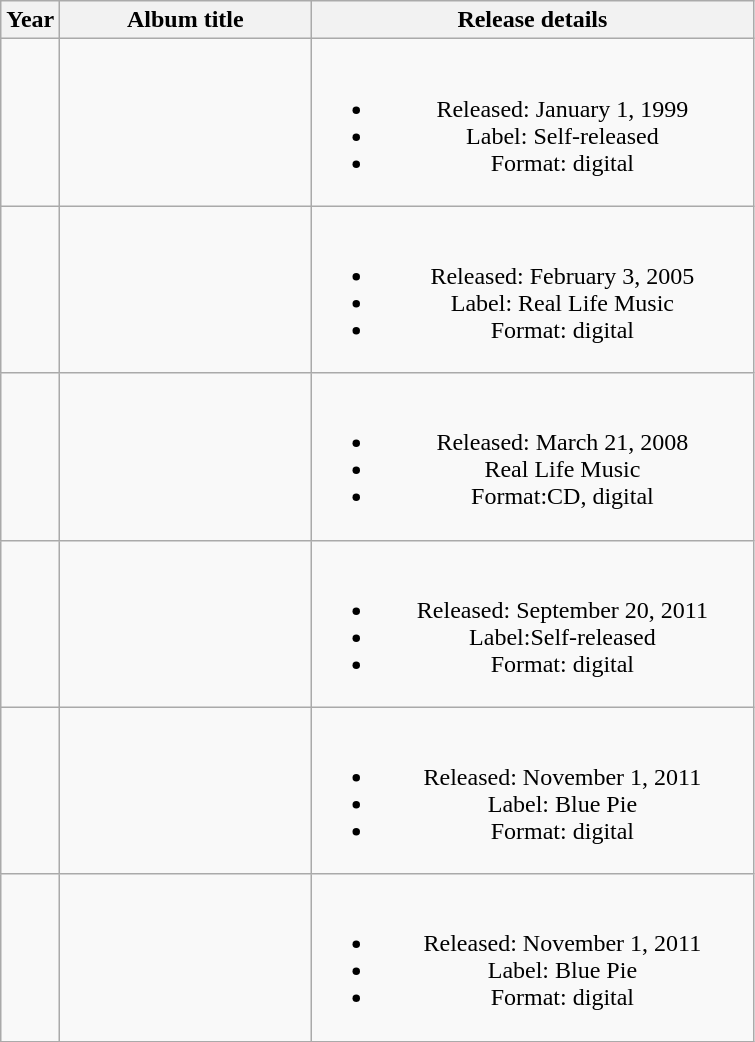<table class="wikitable plainrowheaders" style="text-align:center;">
<tr>
<th>Year</th>
<th scope="col" style="width:10em;">Album title</th>
<th scope="col" style="width:18em;">Release details</th>
</tr>
<tr>
<td></td>
<td></td>
<td><br><ul><li>Released: January 1, 1999</li><li>Label: Self-released</li><li>Format: digital</li></ul></td>
</tr>
<tr>
<td></td>
<td></td>
<td><br><ul><li>Released: February 3, 2005</li><li>Label: Real Life Music</li><li>Format: digital</li></ul></td>
</tr>
<tr>
<td></td>
<td></td>
<td><br><ul><li>Released: March 21, 2008</li><li>Real Life Music</li><li>Format:CD, digital</li></ul></td>
</tr>
<tr>
<td></td>
<td></td>
<td><br><ul><li>Released: September 20, 2011</li><li>Label:Self-released</li><li>Format: digital</li></ul></td>
</tr>
<tr>
<td></td>
<td></td>
<td><br><ul><li>Released: November 1, 2011</li><li>Label: Blue Pie</li><li>Format: digital</li></ul></td>
</tr>
<tr>
<td></td>
<td></td>
<td><br><ul><li>Released: November 1, 2011</li><li>Label: Blue Pie</li><li>Format: digital</li></ul></td>
</tr>
</table>
